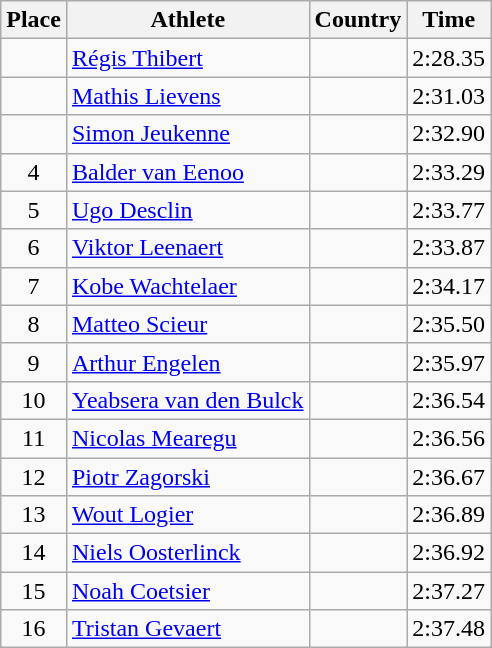<table class="wikitable">
<tr>
<th>Place</th>
<th>Athlete</th>
<th>Country</th>
<th>Time</th>
</tr>
<tr>
<td align=center></td>
<td><a href='#'>Régis Thibert</a></td>
<td></td>
<td>2:28.35</td>
</tr>
<tr>
<td align=center></td>
<td><a href='#'>Mathis Lievens</a></td>
<td></td>
<td>2:31.03</td>
</tr>
<tr>
<td align=center></td>
<td><a href='#'>Simon Jeukenne</a></td>
<td></td>
<td>2:32.90</td>
</tr>
<tr>
<td align=center>4</td>
<td><a href='#'>Balder van Eenoo</a></td>
<td></td>
<td>2:33.29</td>
</tr>
<tr>
<td align=center>5</td>
<td><a href='#'>Ugo Desclin</a></td>
<td></td>
<td>2:33.77</td>
</tr>
<tr>
<td align=center>6</td>
<td><a href='#'>Viktor Leenaert</a></td>
<td></td>
<td>2:33.87</td>
</tr>
<tr>
<td align=center>7</td>
<td><a href='#'>Kobe Wachtelaer</a></td>
<td></td>
<td>2:34.17</td>
</tr>
<tr>
<td align=center>8</td>
<td><a href='#'>Matteo Scieur</a></td>
<td></td>
<td>2:35.50</td>
</tr>
<tr>
<td align=center>9</td>
<td><a href='#'>Arthur Engelen</a></td>
<td></td>
<td>2:35.97</td>
</tr>
<tr>
<td align=center>10</td>
<td><a href='#'>Yeabsera van den Bulck</a></td>
<td></td>
<td>2:36.54</td>
</tr>
<tr>
<td align=center>11</td>
<td><a href='#'>Nicolas Mearegu</a></td>
<td></td>
<td>2:36.56</td>
</tr>
<tr>
<td align=center>12</td>
<td><a href='#'>Piotr Zagorski</a></td>
<td></td>
<td>2:36.67</td>
</tr>
<tr>
<td align=center>13</td>
<td><a href='#'>Wout Logier</a></td>
<td></td>
<td>2:36.89</td>
</tr>
<tr>
<td align=center>14</td>
<td><a href='#'>Niels Oosterlinck</a></td>
<td></td>
<td>2:36.92</td>
</tr>
<tr>
<td align=center>15</td>
<td><a href='#'>Noah Coetsier</a></td>
<td></td>
<td>2:37.27</td>
</tr>
<tr>
<td align=center>16</td>
<td><a href='#'>Tristan Gevaert</a></td>
<td></td>
<td>2:37.48</td>
</tr>
</table>
